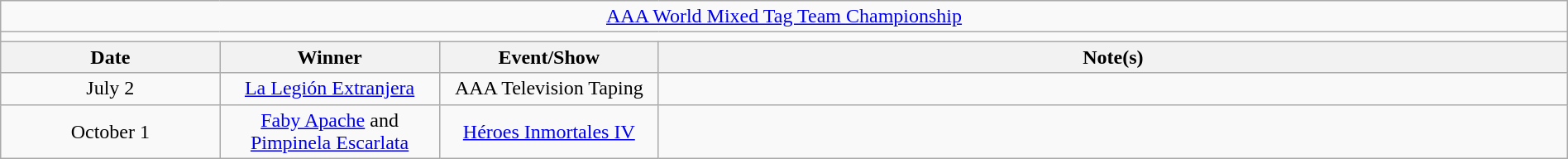<table class="wikitable" style="text-align:center; width:100%;">
<tr>
<td colspan="5"><a href='#'>AAA World Mixed Tag Team Championship</a></td>
</tr>
<tr>
<td colspan="5"><strong></strong></td>
</tr>
<tr>
<th style="width:14%;">Date</th>
<th style="width:14%;">Winner</th>
<th style="width:14%;">Event/Show</th>
<th style="width:58%;">Note(s)</th>
</tr>
<tr>
<td>July 2</td>
<td><a href='#'>La Legión Extranjera</a><br></td>
<td>AAA Television Taping</td>
<td style="text-align:left;"></td>
</tr>
<tr>
<td>October 1</td>
<td><a href='#'>Faby Apache</a> and <a href='#'>Pimpinela Escarlata</a></td>
<td><a href='#'>Héroes Inmortales IV</a></td>
<td style="text-align:left;"></td>
</tr>
</table>
